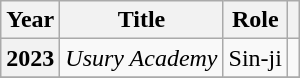<table class="wikitable plainrowheaders">
<tr>
<th scope="col">Year</th>
<th scope="col">Title</th>
<th scope="col">Role</th>
<th scope="col" class="unsortable"></th>
</tr>
<tr>
<th scope="row">2023</th>
<td><em>Usury Academy</em></td>
<td>Sin-ji</td>
<td style="text-align:center"></td>
</tr>
<tr>
</tr>
</table>
